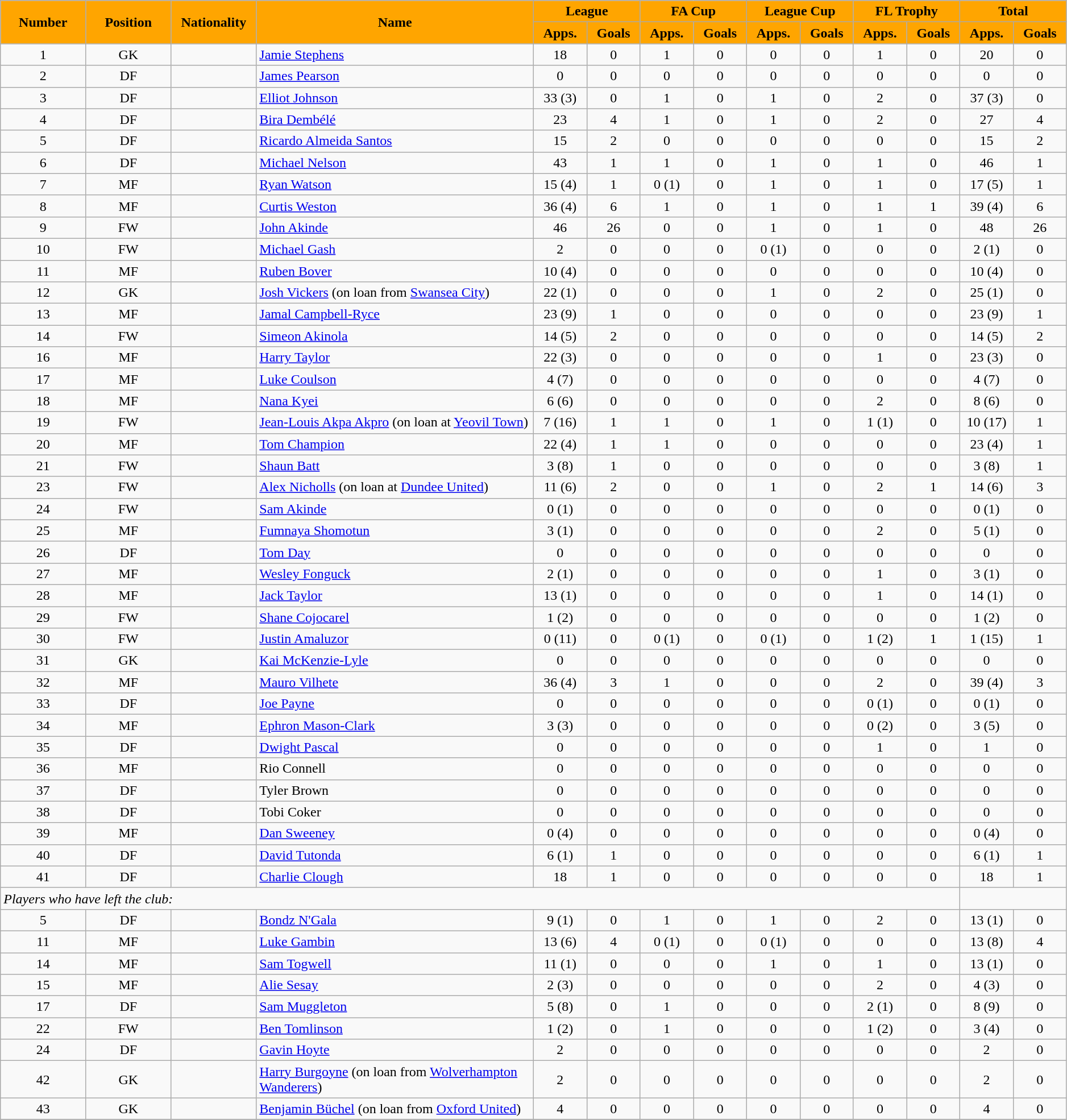<table class="wikitable" style="width:99%;">
<tr>
<th rowspan="2" style="background:orange; color:black; width:8%;">Number</th>
<th rowspan="2" style="background:orange; color:black; width:8%;">Position</th>
<th rowspan="2" style="background:orange; color:black; width:8%;">Nationality</th>
<th rowspan="2" style="background:orange; color:black; width:26%;">Name</th>
<th style="background: orange; color:black" colspan="2">League</th>
<th style="background: orange; color:black" colspan="2">FA Cup</th>
<th style="background: orange; color:black" colspan="2">League Cup</th>
<th style="background: orange; color:black" colspan="2">FL Trophy</th>
<th style="background: orange; color:black" colspan="2">Total</th>
</tr>
<tr>
<th style="background:orange; color:black; width:60px;">Apps.</th>
<th style="background:orange; color:black; width:60px;">Goals</th>
<th style="background:orange; color:black; width:60px;">Apps.</th>
<th style="background:orange; color:black; width:60px;">Goals</th>
<th style="background:orange; color:black; width:60px;">Apps.</th>
<th style="background:orange; color:black; width:60px;">Goals</th>
<th style="background:orange; color:black; width:60px;">Apps.</th>
<th style="background:orange; color:black; width:60px;">Goals</th>
<th style="background:orange; color:black; width:60px;">Apps.</th>
<th style="background:orange; color:black; width:60px;">Goals</th>
</tr>
<tr>
<td style="text-align:center;">1</td>
<td style="text-align:center;">GK</td>
<td style="text-align:center;"></td>
<td><a href='#'>Jamie Stephens</a></td>
<td style="text-align:center;">18</td>
<td style="text-align:center;">0</td>
<td style="text-align:center;">1</td>
<td style="text-align:center;">0</td>
<td style="text-align:center;">0</td>
<td style="text-align:center;">0</td>
<td style="text-align:center;">1</td>
<td style="text-align:center;">0</td>
<td style="text-align:center;">20</td>
<td style="text-align:center;">0</td>
</tr>
<tr>
<td style="text-align:center;">2</td>
<td style="text-align:center;">DF</td>
<td style="text-align:center;"></td>
<td><a href='#'>James Pearson</a></td>
<td style="text-align:center;">0</td>
<td style="text-align:center;">0</td>
<td style="text-align:center;">0</td>
<td style="text-align:center;">0</td>
<td style="text-align:center;">0</td>
<td style="text-align:center;">0</td>
<td style="text-align:center;">0</td>
<td style="text-align:center;">0</td>
<td style="text-align:center;">0</td>
<td style="text-align:center;">0</td>
</tr>
<tr>
<td style="text-align:center;">3</td>
<td style="text-align:center;">DF</td>
<td style="text-align:center;"></td>
<td><a href='#'>Elliot Johnson</a></td>
<td style="text-align:center;">33 (3)</td>
<td style="text-align:center;">0</td>
<td style="text-align:center;">1</td>
<td style="text-align:center;">0</td>
<td style="text-align:center;">1</td>
<td style="text-align:center;">0</td>
<td style="text-align:center;">2</td>
<td style="text-align:center;">0</td>
<td style="text-align:center;">37 (3)</td>
<td style="text-align:center;">0</td>
</tr>
<tr>
<td style="text-align:center;">4</td>
<td style="text-align:center;">DF</td>
<td style="text-align:center;"></td>
<td><a href='#'>Bira Dembélé</a></td>
<td style="text-align:center;">23</td>
<td style="text-align:center;">4</td>
<td style="text-align:center;">1</td>
<td style="text-align:center;">0</td>
<td style="text-align:center;">1</td>
<td style="text-align:center;">0</td>
<td style="text-align:center;">2</td>
<td style="text-align:center;">0</td>
<td style="text-align:center;">27</td>
<td style="text-align:center;">4</td>
</tr>
<tr>
<td style="text-align:center;">5</td>
<td style="text-align:center;">DF</td>
<td style="text-align:center;"></td>
<td><a href='#'>Ricardo Almeida Santos</a></td>
<td style="text-align:center;">15</td>
<td style="text-align:center;">2</td>
<td style="text-align:center;">0</td>
<td style="text-align:center;">0</td>
<td style="text-align:center;">0</td>
<td style="text-align:center;">0</td>
<td style="text-align:center;">0</td>
<td style="text-align:center;">0</td>
<td style="text-align:center;">15</td>
<td style="text-align:center;">2</td>
</tr>
<tr>
<td style="text-align:center;">6</td>
<td style="text-align:center;">DF</td>
<td style="text-align:center;"></td>
<td><a href='#'>Michael Nelson</a></td>
<td style="text-align:center;">43</td>
<td style="text-align:center;">1</td>
<td style="text-align:center;">1</td>
<td style="text-align:center;">0</td>
<td style="text-align:center;">1</td>
<td style="text-align:center;">0</td>
<td style="text-align:center;">1</td>
<td style="text-align:center;">0</td>
<td style="text-align:center;">46</td>
<td style="text-align:center;">1</td>
</tr>
<tr>
<td style="text-align:center;">7</td>
<td style="text-align:center;">MF</td>
<td style="text-align:center;"></td>
<td><a href='#'>Ryan Watson</a></td>
<td style="text-align:center;">15 (4)</td>
<td style="text-align:center;">1</td>
<td style="text-align:center;">0 (1)</td>
<td style="text-align:center;">0</td>
<td style="text-align:center;">1</td>
<td style="text-align:center;">0</td>
<td style="text-align:center;">1</td>
<td style="text-align:center;">0</td>
<td style="text-align:center;">17 (5)</td>
<td style="text-align:center;">1</td>
</tr>
<tr>
<td style="text-align:center;">8</td>
<td style="text-align:center;">MF</td>
<td style="text-align:center;"></td>
<td><a href='#'>Curtis Weston</a></td>
<td style="text-align:center;">36 (4)</td>
<td style="text-align:center;">6</td>
<td style="text-align:center;">1</td>
<td style="text-align:center;">0</td>
<td style="text-align:center;">1</td>
<td style="text-align:center;">0</td>
<td style="text-align:center;">1</td>
<td style="text-align:center;">1</td>
<td style="text-align:center;">39 (4)</td>
<td style="text-align:center;">6</td>
</tr>
<tr>
<td style="text-align:center;">9</td>
<td style="text-align:center;">FW</td>
<td style="text-align:center;"></td>
<td><a href='#'>John Akinde</a></td>
<td style="text-align:center;">46</td>
<td style="text-align:center;">26</td>
<td style="text-align:center;">0</td>
<td style="text-align:center;">0</td>
<td style="text-align:center;">1</td>
<td style="text-align:center;">0</td>
<td style="text-align:center;">1</td>
<td style="text-align:center;">0</td>
<td style="text-align:center;">48</td>
<td style="text-align:center;">26</td>
</tr>
<tr>
<td style="text-align:center;">10</td>
<td style="text-align:center;">FW</td>
<td style="text-align:center;"></td>
<td><a href='#'>Michael Gash</a></td>
<td style="text-align:center;">2</td>
<td style="text-align:center;">0</td>
<td style="text-align:center;">0</td>
<td style="text-align:center;">0</td>
<td style="text-align:center;">0 (1)</td>
<td style="text-align:center;">0</td>
<td style="text-align:center;">0</td>
<td style="text-align:center;">0</td>
<td style="text-align:center;">2 (1)</td>
<td style="text-align:center;">0</td>
</tr>
<tr>
<td style="text-align:center;">11</td>
<td style="text-align:center;">MF</td>
<td style="text-align:center;"></td>
<td><a href='#'>Ruben Bover</a></td>
<td style="text-align:center;">10 (4)</td>
<td style="text-align:center;">0</td>
<td style="text-align:center;">0</td>
<td style="text-align:center;">0</td>
<td style="text-align:center;">0</td>
<td style="text-align:center;">0</td>
<td style="text-align:center;">0</td>
<td style="text-align:center;">0</td>
<td style="text-align:center;">10 (4)</td>
<td style="text-align:center;">0</td>
</tr>
<tr>
<td style="text-align:center;">12</td>
<td style="text-align:center;">GK</td>
<td style="text-align:center;"></td>
<td><a href='#'>Josh Vickers</a> (on loan from <a href='#'>Swansea City</a>)</td>
<td style="text-align:center;">22 (1)</td>
<td style="text-align:center;">0</td>
<td style="text-align:center;">0</td>
<td style="text-align:center;">0</td>
<td style="text-align:center;">1</td>
<td style="text-align:center;">0</td>
<td style="text-align:center;">2</td>
<td style="text-align:center;">0</td>
<td style="text-align:center;">25 (1)</td>
<td style="text-align:center;">0</td>
</tr>
<tr>
<td style="text-align:center;">13</td>
<td style="text-align:center;">MF</td>
<td style="text-align:center;"></td>
<td><a href='#'>Jamal Campbell-Ryce</a></td>
<td style="text-align:center;">23 (9)</td>
<td style="text-align:center;">1</td>
<td style="text-align:center;">0</td>
<td style="text-align:center;">0</td>
<td style="text-align:center;">0</td>
<td style="text-align:center;">0</td>
<td style="text-align:center;">0</td>
<td style="text-align:center;">0</td>
<td style="text-align:center;">23 (9)</td>
<td style="text-align:center;">1</td>
</tr>
<tr>
<td style="text-align:center;">14</td>
<td style="text-align:center;">FW</td>
<td style="text-align:center;"></td>
<td><a href='#'>Simeon Akinola</a></td>
<td style="text-align:center;">14 (5)</td>
<td style="text-align:center;">2</td>
<td style="text-align:center;">0</td>
<td style="text-align:center;">0</td>
<td style="text-align:center;">0</td>
<td style="text-align:center;">0</td>
<td style="text-align:center;">0</td>
<td style="text-align:center;">0</td>
<td style="text-align:center;">14 (5)</td>
<td style="text-align:center;">2</td>
</tr>
<tr>
<td style="text-align:center;">16</td>
<td style="text-align:center;">MF</td>
<td style="text-align:center;"></td>
<td><a href='#'>Harry Taylor</a></td>
<td style="text-align:center;">22 (3)</td>
<td style="text-align:center;">0</td>
<td style="text-align:center;">0</td>
<td style="text-align:center;">0</td>
<td style="text-align:center;">0</td>
<td style="text-align:center;">0</td>
<td style="text-align:center;">1</td>
<td style="text-align:center;">0</td>
<td style="text-align:center;">23 (3)</td>
<td style="text-align:center;">0</td>
</tr>
<tr>
<td style="text-align:center;">17</td>
<td style="text-align:center;">MF</td>
<td style="text-align:center;"></td>
<td><a href='#'>Luke Coulson</a></td>
<td style="text-align:center;">4 (7)</td>
<td style="text-align:center;">0</td>
<td style="text-align:center;">0</td>
<td style="text-align:center;">0</td>
<td style="text-align:center;">0</td>
<td style="text-align:center;">0</td>
<td style="text-align:center;">0</td>
<td style="text-align:center;">0</td>
<td style="text-align:center;">4 (7)</td>
<td style="text-align:center;">0</td>
</tr>
<tr>
<td style="text-align:center;">18</td>
<td style="text-align:center;">MF</td>
<td style="text-align:center;"></td>
<td><a href='#'>Nana Kyei</a></td>
<td style="text-align:center;">6 (6)</td>
<td style="text-align:center;">0</td>
<td style="text-align:center;">0</td>
<td style="text-align:center;">0</td>
<td style="text-align:center;">0</td>
<td style="text-align:center;">0</td>
<td style="text-align:center;">2</td>
<td style="text-align:center;">0</td>
<td style="text-align:center;">8 (6)</td>
<td style="text-align:center;">0</td>
</tr>
<tr>
<td style="text-align:center;">19</td>
<td style="text-align:center;">FW</td>
<td style="text-align:center;"></td>
<td><a href='#'>Jean-Louis Akpa Akpro</a> (on loan at <a href='#'>Yeovil Town</a>)</td>
<td style="text-align:center;">7 (16)</td>
<td style="text-align:center;">1</td>
<td style="text-align:center;">1</td>
<td style="text-align:center;">0</td>
<td style="text-align:center;">1</td>
<td style="text-align:center;">0</td>
<td style="text-align:center;">1 (1)</td>
<td style="text-align:center;">0</td>
<td style="text-align:center;">10 (17)</td>
<td style="text-align:center;">1</td>
</tr>
<tr>
<td style="text-align:center;">20</td>
<td style="text-align:center;">MF</td>
<td style="text-align:center;"></td>
<td><a href='#'>Tom Champion</a></td>
<td style="text-align:center;">22 (4)</td>
<td style="text-align:center;">1</td>
<td style="text-align:center;">1</td>
<td style="text-align:center;">0</td>
<td style="text-align:center;">0</td>
<td style="text-align:center;">0</td>
<td style="text-align:center;">0</td>
<td style="text-align:center;">0</td>
<td style="text-align:center;">23 (4)</td>
<td style="text-align:center;">1</td>
</tr>
<tr>
<td style="text-align:center;">21</td>
<td style="text-align:center;">FW</td>
<td style="text-align:center;"></td>
<td><a href='#'>Shaun Batt</a></td>
<td style="text-align:center;">3 (8)</td>
<td style="text-align:center;">1</td>
<td style="text-align:center;">0</td>
<td style="text-align:center;">0</td>
<td style="text-align:center;">0</td>
<td style="text-align:center;">0</td>
<td style="text-align:center;">0</td>
<td style="text-align:center;">0</td>
<td style="text-align:center;">3 (8)</td>
<td style="text-align:center;">1</td>
</tr>
<tr>
<td style="text-align:center;">23</td>
<td style="text-align:center;">FW</td>
<td style="text-align:center;"></td>
<td><a href='#'>Alex Nicholls</a> (on loan at <a href='#'>Dundee United</a>)</td>
<td style="text-align:center;">11 (6)</td>
<td style="text-align:center;">2</td>
<td style="text-align:center;">0</td>
<td style="text-align:center;">0</td>
<td style="text-align:center;">1</td>
<td style="text-align:center;">0</td>
<td style="text-align:center;">2</td>
<td style="text-align:center;">1</td>
<td style="text-align:center;">14 (6)</td>
<td style="text-align:center;">3</td>
</tr>
<tr>
<td style="text-align:center;">24</td>
<td style="text-align:center;">FW</td>
<td style="text-align:center;"></td>
<td><a href='#'>Sam Akinde</a></td>
<td style="text-align:center;">0 (1)</td>
<td style="text-align:center;">0</td>
<td style="text-align:center;">0</td>
<td style="text-align:center;">0</td>
<td style="text-align:center;">0</td>
<td style="text-align:center;">0</td>
<td style="text-align:center;">0</td>
<td style="text-align:center;">0</td>
<td style="text-align:center;">0 (1)</td>
<td style="text-align:center;">0</td>
</tr>
<tr>
<td style="text-align:center;">25</td>
<td style="text-align:center;">MF</td>
<td style="text-align:center;"></td>
<td><a href='#'>Fumnaya Shomotun</a></td>
<td style="text-align:center;">3 (1)</td>
<td style="text-align:center;">0</td>
<td style="text-align:center;">0</td>
<td style="text-align:center;">0</td>
<td style="text-align:center;">0</td>
<td style="text-align:center;">0</td>
<td style="text-align:center;">2</td>
<td style="text-align:center;">0</td>
<td style="text-align:center;">5 (1)</td>
<td style="text-align:center;">0</td>
</tr>
<tr>
<td style="text-align:center;">26</td>
<td style="text-align:center;">DF</td>
<td style="text-align:center;"></td>
<td><a href='#'>Tom Day</a></td>
<td style="text-align:center;">0</td>
<td style="text-align:center;">0</td>
<td style="text-align:center;">0</td>
<td style="text-align:center;">0</td>
<td style="text-align:center;">0</td>
<td style="text-align:center;">0</td>
<td style="text-align:center;">0</td>
<td style="text-align:center;">0</td>
<td style="text-align:center;">0</td>
<td style="text-align:center;">0</td>
</tr>
<tr>
<td style="text-align:center;">27</td>
<td style="text-align:center;">MF</td>
<td style="text-align:center;"></td>
<td><a href='#'>Wesley Fonguck</a></td>
<td style="text-align:center;">2 (1)</td>
<td style="text-align:center;">0</td>
<td style="text-align:center;">0</td>
<td style="text-align:center;">0</td>
<td style="text-align:center;">0</td>
<td style="text-align:center;">0</td>
<td style="text-align:center;">1</td>
<td style="text-align:center;">0</td>
<td style="text-align:center;">3 (1)</td>
<td style="text-align:center;">0</td>
</tr>
<tr>
<td style="text-align:center;">28</td>
<td style="text-align:center;">MF</td>
<td style="text-align:center;"></td>
<td><a href='#'>Jack Taylor</a></td>
<td style="text-align:center;">13 (1)</td>
<td style="text-align:center;">0</td>
<td style="text-align:center;">0</td>
<td style="text-align:center;">0</td>
<td style="text-align:center;">0</td>
<td style="text-align:center;">0</td>
<td style="text-align:center;">1</td>
<td style="text-align:center;">0</td>
<td style="text-align:center;">14 (1)</td>
<td style="text-align:center;">0</td>
</tr>
<tr>
<td style="text-align:center;">29</td>
<td style="text-align:center;">FW</td>
<td style="text-align:center;"></td>
<td><a href='#'>Shane Cojocarel</a></td>
<td style="text-align:center;">1 (2)</td>
<td style="text-align:center;">0</td>
<td style="text-align:center;">0</td>
<td style="text-align:center;">0</td>
<td style="text-align:center;">0</td>
<td style="text-align:center;">0</td>
<td style="text-align:center;">0</td>
<td style="text-align:center;">0</td>
<td style="text-align:center;">1 (2)</td>
<td style="text-align:center;">0</td>
</tr>
<tr>
<td style="text-align:center;">30</td>
<td style="text-align:center;">FW</td>
<td style="text-align:center;"></td>
<td><a href='#'>Justin Amaluzor</a></td>
<td style="text-align:center;">0 (11)</td>
<td style="text-align:center;">0</td>
<td style="text-align:center;">0 (1)</td>
<td style="text-align:center;">0</td>
<td style="text-align:center;">0 (1)</td>
<td style="text-align:center;">0</td>
<td style="text-align:center;">1 (2)</td>
<td style="text-align:center;">1</td>
<td style="text-align:center;">1 (15)</td>
<td style="text-align:center;">1</td>
</tr>
<tr>
<td style="text-align:center;">31</td>
<td style="text-align:center;">GK</td>
<td style="text-align:center;"></td>
<td><a href='#'>Kai McKenzie-Lyle</a></td>
<td style="text-align:center;">0</td>
<td style="text-align:center;">0</td>
<td style="text-align:center;">0</td>
<td style="text-align:center;">0</td>
<td style="text-align:center;">0</td>
<td style="text-align:center;">0</td>
<td style="text-align:center;">0</td>
<td style="text-align:center;">0</td>
<td style="text-align:center;">0</td>
<td style="text-align:center;">0</td>
</tr>
<tr>
<td style="text-align:center;">32</td>
<td style="text-align:center;">MF</td>
<td style="text-align:center;"></td>
<td><a href='#'>Mauro Vilhete</a></td>
<td style="text-align:center;">36 (4)</td>
<td style="text-align:center;">3</td>
<td style="text-align:center;">1</td>
<td style="text-align:center;">0</td>
<td style="text-align:center;">0</td>
<td style="text-align:center;">0</td>
<td style="text-align:center;">2</td>
<td style="text-align:center;">0</td>
<td style="text-align:center;">39 (4)</td>
<td style="text-align:center;">3</td>
</tr>
<tr>
<td style="text-align:center;">33</td>
<td style="text-align:center;">DF</td>
<td style="text-align:center;"></td>
<td><a href='#'>Joe Payne</a></td>
<td style="text-align:center;">0</td>
<td style="text-align:center;">0</td>
<td style="text-align:center;">0</td>
<td style="text-align:center;">0</td>
<td style="text-align:center;">0</td>
<td style="text-align:center;">0</td>
<td style="text-align:center;">0 (1)</td>
<td style="text-align:center;">0</td>
<td style="text-align:center;">0 (1)</td>
<td style="text-align:center;">0</td>
</tr>
<tr>
<td style="text-align:center;">34</td>
<td style="text-align:center;">MF</td>
<td style="text-align:center;"></td>
<td><a href='#'>Ephron Mason-Clark</a></td>
<td style="text-align:center;">3 (3)</td>
<td style="text-align:center;">0</td>
<td style="text-align:center;">0</td>
<td style="text-align:center;">0</td>
<td style="text-align:center;">0</td>
<td style="text-align:center;">0</td>
<td style="text-align:center;">0 (2)</td>
<td style="text-align:center;">0</td>
<td style="text-align:center;">3 (5)</td>
<td style="text-align:center;">0</td>
</tr>
<tr>
<td style="text-align:center;">35</td>
<td style="text-align:center;">DF</td>
<td style="text-align:center;"></td>
<td><a href='#'>Dwight Pascal</a></td>
<td style="text-align:center;">0</td>
<td style="text-align:center;">0</td>
<td style="text-align:center;">0</td>
<td style="text-align:center;">0</td>
<td style="text-align:center;">0</td>
<td style="text-align:center;">0</td>
<td style="text-align:center;">1</td>
<td style="text-align:center;">0</td>
<td style="text-align:center;">1</td>
<td style="text-align:center;">0</td>
</tr>
<tr>
<td style="text-align:center;">36</td>
<td style="text-align:center;">MF</td>
<td style="text-align:center;"></td>
<td>Rio Connell</td>
<td style="text-align:center;">0</td>
<td style="text-align:center;">0</td>
<td style="text-align:center;">0</td>
<td style="text-align:center;">0</td>
<td style="text-align:center;">0</td>
<td style="text-align:center;">0</td>
<td style="text-align:center;">0</td>
<td style="text-align:center;">0</td>
<td style="text-align:center;">0</td>
<td style="text-align:center;">0</td>
</tr>
<tr>
<td style="text-align:center;">37</td>
<td style="text-align:center;">DF</td>
<td style="text-align:center;"></td>
<td>Tyler Brown</td>
<td style="text-align:center;">0</td>
<td style="text-align:center;">0</td>
<td style="text-align:center;">0</td>
<td style="text-align:center;">0</td>
<td style="text-align:center;">0</td>
<td style="text-align:center;">0</td>
<td style="text-align:center;">0</td>
<td style="text-align:center;">0</td>
<td style="text-align:center;">0</td>
<td style="text-align:center;">0</td>
</tr>
<tr>
<td style="text-align:center;">38</td>
<td style="text-align:center;">DF</td>
<td style="text-align:center;"></td>
<td>Tobi Coker</td>
<td style="text-align:center;">0</td>
<td style="text-align:center;">0</td>
<td style="text-align:center;">0</td>
<td style="text-align:center;">0</td>
<td style="text-align:center;">0</td>
<td style="text-align:center;">0</td>
<td style="text-align:center;">0</td>
<td style="text-align:center;">0</td>
<td style="text-align:center;">0</td>
<td style="text-align:center;">0</td>
</tr>
<tr>
<td style="text-align:center;">39</td>
<td style="text-align:center;">MF</td>
<td style="text-align:center;"></td>
<td><a href='#'>Dan Sweeney</a></td>
<td style="text-align:center;">0 (4)</td>
<td style="text-align:center;">0</td>
<td style="text-align:center;">0</td>
<td style="text-align:center;">0</td>
<td style="text-align:center;">0</td>
<td style="text-align:center;">0</td>
<td style="text-align:center;">0</td>
<td style="text-align:center;">0</td>
<td style="text-align:center;">0 (4)</td>
<td style="text-align:center;">0</td>
</tr>
<tr>
<td style="text-align:center;">40</td>
<td style="text-align:center;">DF</td>
<td style="text-align:center;"></td>
<td><a href='#'>David Tutonda</a></td>
<td style="text-align:center;">6 (1)</td>
<td style="text-align:center;">1</td>
<td style="text-align:center;">0</td>
<td style="text-align:center;">0</td>
<td style="text-align:center;">0</td>
<td style="text-align:center;">0</td>
<td style="text-align:center;">0</td>
<td style="text-align:center;">0</td>
<td style="text-align:center;">6 (1)</td>
<td style="text-align:center;">1</td>
</tr>
<tr>
<td style="text-align:center;">41</td>
<td style="text-align:center;">DF</td>
<td style="text-align:center;"></td>
<td><a href='#'>Charlie Clough</a></td>
<td style="text-align:center;">18</td>
<td style="text-align:center;">1</td>
<td style="text-align:center;">0</td>
<td style="text-align:center;">0</td>
<td style="text-align:center;">0</td>
<td style="text-align:center;">0</td>
<td style="text-align:center;">0</td>
<td style="text-align:center;">0</td>
<td style="text-align:center;">18</td>
<td style="text-align:center;">1</td>
</tr>
<tr>
<td colspan="12"><em>Players who have left the club:</em></td>
</tr>
<tr>
<td style="text-align:center;">5</td>
<td style="text-align:center;">DF</td>
<td style="text-align:center;"></td>
<td><a href='#'>Bondz N'Gala</a></td>
<td style="text-align:center;">9 (1)</td>
<td style="text-align:center;">0</td>
<td style="text-align:center;">1</td>
<td style="text-align:center;">0</td>
<td style="text-align:center;">1</td>
<td style="text-align:center;">0</td>
<td style="text-align:center;">2</td>
<td style="text-align:center;">0</td>
<td style="text-align:center;">13 (1)</td>
<td style="text-align:center;">0</td>
</tr>
<tr>
<td style="text-align:center;">11</td>
<td style="text-align:center;">MF</td>
<td style="text-align:center;"></td>
<td><a href='#'>Luke Gambin</a></td>
<td style="text-align:center;">13 (6)</td>
<td style="text-align:center;">4</td>
<td style="text-align:center;">0 (1)</td>
<td style="text-align:center;">0</td>
<td style="text-align:center;">0 (1)</td>
<td style="text-align:center;">0</td>
<td style="text-align:center;">0</td>
<td style="text-align:center;">0</td>
<td style="text-align:center;">13 (8)</td>
<td style="text-align:center;">4</td>
</tr>
<tr>
<td style="text-align:center;">14</td>
<td style="text-align:center;">MF</td>
<td style="text-align:center;"></td>
<td><a href='#'>Sam Togwell</a></td>
<td style="text-align:center;">11 (1)</td>
<td style="text-align:center;">0</td>
<td style="text-align:center;">0</td>
<td style="text-align:center;">0</td>
<td style="text-align:center;">1</td>
<td style="text-align:center;">0</td>
<td style="text-align:center;">1</td>
<td style="text-align:center;">0</td>
<td style="text-align:center;">13 (1)</td>
<td style="text-align:center;">0</td>
</tr>
<tr>
<td style="text-align:center;">15</td>
<td style="text-align:center;">MF</td>
<td style="text-align:center;"></td>
<td><a href='#'>Alie Sesay</a></td>
<td style="text-align:center;">2 (3)</td>
<td style="text-align:center;">0</td>
<td style="text-align:center;">0</td>
<td style="text-align:center;">0</td>
<td style="text-align:center;">0</td>
<td style="text-align:center;">0</td>
<td style="text-align:center;">2</td>
<td style="text-align:center;">0</td>
<td style="text-align:center;">4 (3)</td>
<td style="text-align:center;">0</td>
</tr>
<tr>
<td style="text-align:center;">17</td>
<td style="text-align:center;">DF</td>
<td style="text-align:center;"></td>
<td><a href='#'>Sam Muggleton</a></td>
<td style="text-align:center;">5 (8)</td>
<td style="text-align:center;">0</td>
<td style="text-align:center;">1</td>
<td style="text-align:center;">0</td>
<td style="text-align:center;">0</td>
<td style="text-align:center;">0</td>
<td style="text-align:center;">2 (1)</td>
<td style="text-align:center;">0</td>
<td style="text-align:center;">8 (9)</td>
<td style="text-align:center;">0</td>
</tr>
<tr>
<td style="text-align:center;">22</td>
<td style="text-align:center;">FW</td>
<td style="text-align:center;"></td>
<td><a href='#'>Ben Tomlinson</a></td>
<td style="text-align:center;">1 (2)</td>
<td style="text-align:center;">0</td>
<td style="text-align:center;">1</td>
<td style="text-align:center;">0</td>
<td style="text-align:center;">0</td>
<td style="text-align:center;">0</td>
<td style="text-align:center;">1 (2)</td>
<td style="text-align:center;">0</td>
<td style="text-align:center;">3 (4)</td>
<td style="text-align:center;">0</td>
</tr>
<tr>
<td style="text-align:center;">24</td>
<td style="text-align:center;">DF</td>
<td style="text-align:center;"></td>
<td><a href='#'>Gavin Hoyte</a></td>
<td style="text-align:center;">2</td>
<td style="text-align:center;">0</td>
<td style="text-align:center;">0</td>
<td style="text-align:center;">0</td>
<td style="text-align:center;">0</td>
<td style="text-align:center;">0</td>
<td style="text-align:center;">0</td>
<td style="text-align:center;">0</td>
<td style="text-align:center;">2</td>
<td style="text-align:center;">0</td>
</tr>
<tr>
<td style="text-align:center;">42</td>
<td style="text-align:center;">GK</td>
<td style="text-align:center;"></td>
<td><a href='#'>Harry Burgoyne</a> (on loan from <a href='#'>Wolverhampton Wanderers</a>)</td>
<td style="text-align:center;">2</td>
<td style="text-align:center;">0</td>
<td style="text-align:center;">0</td>
<td style="text-align:center;">0</td>
<td style="text-align:center;">0</td>
<td style="text-align:center;">0</td>
<td style="text-align:center;">0</td>
<td style="text-align:center;">0</td>
<td style="text-align:center;">2</td>
<td style="text-align:center;">0</td>
</tr>
<tr>
<td style="text-align:center;">43</td>
<td style="text-align:center;">GK</td>
<td style="text-align:center;"></td>
<td><a href='#'>Benjamin Büchel</a> (on loan from <a href='#'>Oxford United</a>)</td>
<td style="text-align:center;">4</td>
<td style="text-align:center;">0</td>
<td style="text-align:center;">0</td>
<td style="text-align:center;">0</td>
<td style="text-align:center;">0</td>
<td style="text-align:center;">0</td>
<td style="text-align:center;">0</td>
<td style="text-align:center;">0</td>
<td style="text-align:center;">4</td>
<td style="text-align:center;">0</td>
</tr>
<tr>
</tr>
</table>
